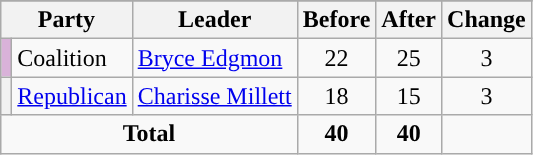<table class="wikitable" style="text-align:center;">
<tr>
</tr>
<tr>
<th colspan=2>Party</th>
<th>Leader</th>
<th>Before</th>
<th>After</th>
<th>Change</th>
</tr>
<tr>
<th style="background-color:#d9b2d9;"></th>
<td style="text-align:left;">Coalition</td>
<td style="text-align:left;"><a href='#'>Bryce Edgmon</a></td>
<td>22</td>
<td>25</td>
<td> 3</td>
</tr>
<tr>
<th style="background-color:"></th>
<td style="text-align:left;"><a href='#'>Republican</a></td>
<td style="text-align:left;"><a href='#'>Charisse Millett</a></td>
<td>18</td>
<td>15</td>
<td> 3</td>
</tr>
<tr>
<td colspan=3><strong>Total</strong></td>
<td><strong>40</strong></td>
<td><strong>40</strong></td>
<td></td>
</tr>
</table>
